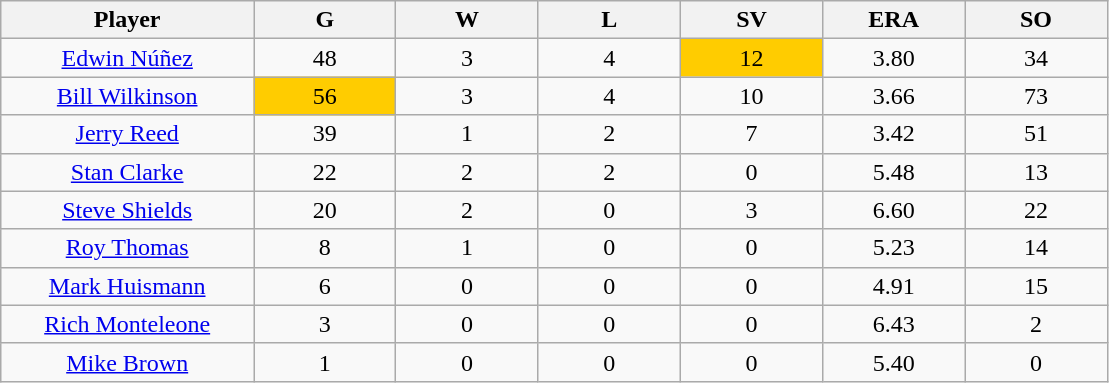<table class="wikitable sortable">
<tr>
<th bgcolor="#DDDDFF" width="16%">Player</th>
<th bgcolor="#DDDDFF" width="9%">G</th>
<th bgcolor="#DDDDFF" width="9%">W</th>
<th bgcolor="#DDDDFF" width="9%">L</th>
<th bgcolor="#DDDDFF" width="9%">SV</th>
<th bgcolor="#DDDDFF" width="9%">ERA</th>
<th bgcolor="#DDDDFF" width="9%">SO</th>
</tr>
<tr align="center">
<td><a href='#'>Edwin Núñez</a></td>
<td>48</td>
<td>3</td>
<td>4</td>
<td bgcolor="#FFCC00">12</td>
<td>3.80</td>
<td>34</td>
</tr>
<tr align=center>
<td><a href='#'>Bill Wilkinson</a></td>
<td bgcolor="#FFCC00">56</td>
<td>3</td>
<td>4</td>
<td>10</td>
<td>3.66</td>
<td>73</td>
</tr>
<tr align="center">
<td><a href='#'>Jerry Reed</a></td>
<td>39</td>
<td>1</td>
<td>2</td>
<td>7</td>
<td>3.42</td>
<td>51</td>
</tr>
<tr align="center">
<td><a href='#'>Stan Clarke</a></td>
<td>22</td>
<td>2</td>
<td>2</td>
<td>0</td>
<td>5.48</td>
<td>13</td>
</tr>
<tr align=center>
<td><a href='#'>Steve Shields</a></td>
<td>20</td>
<td>2</td>
<td>0</td>
<td>3</td>
<td>6.60</td>
<td>22</td>
</tr>
<tr align="center">
<td><a href='#'>Roy Thomas</a></td>
<td>8</td>
<td>1</td>
<td>0</td>
<td>0</td>
<td>5.23</td>
<td>14</td>
</tr>
<tr align=center>
<td><a href='#'>Mark Huismann</a></td>
<td>6</td>
<td>0</td>
<td>0</td>
<td>0</td>
<td>4.91</td>
<td>15</td>
</tr>
<tr align="center">
<td><a href='#'>Rich Monteleone</a></td>
<td>3</td>
<td>0</td>
<td>0</td>
<td>0</td>
<td>6.43</td>
<td>2</td>
</tr>
<tr align=center>
<td><a href='#'>Mike Brown</a></td>
<td>1</td>
<td>0</td>
<td>0</td>
<td>0</td>
<td>5.40</td>
<td>0</td>
</tr>
</table>
